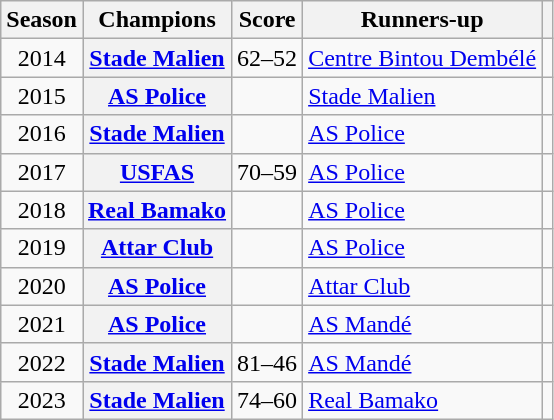<table class="sortable wikitable plainrowheaders" style="text-align:center;">
<tr>
<th>Season</th>
<th scope="col">Champions</th>
<th scope="col">Score</th>
<th scope="col">Runners-up</th>
<th !scope="col"></th>
</tr>
<tr>
<td>2014</td>
<th scope=row align=left><a href='#'>Stade Malien</a></th>
<td>62–52</td>
<td align=left><a href='#'>Centre Bintou Dembélé</a></td>
<td></td>
</tr>
<tr>
<td>2015</td>
<th scope="row" align="left"><a href='#'>AS Police</a></th>
<td></td>
<td align="left"><a href='#'>Stade Malien</a></td>
<td></td>
</tr>
<tr>
<td>2016</td>
<th scope=row align=left><a href='#'>Stade Malien</a></th>
<td></td>
<td align=left><a href='#'>AS Police</a></td>
<td></td>
</tr>
<tr>
<td>2017</td>
<th scope=row align=left><a href='#'>USFAS</a></th>
<td>70–59</td>
<td align=left><a href='#'>AS Police</a></td>
<td></td>
</tr>
<tr>
<td>2018</td>
<th scope=row align=left><a href='#'>Real Bamako</a></th>
<td></td>
<td align=left><a href='#'>AS Police</a></td>
<td></td>
</tr>
<tr>
<td>2019</td>
<th scope=row align=left><a href='#'>Attar Club</a></th>
<td></td>
<td align=left><a href='#'>AS Police</a></td>
<td></td>
</tr>
<tr>
<td>2020</td>
<th scope=row align=left><a href='#'>AS Police</a></th>
<td></td>
<td align=left><a href='#'>Attar Club</a></td>
<td></td>
</tr>
<tr>
<td>2021</td>
<th scope=row align=left><a href='#'>AS Police</a></th>
<td></td>
<td align=left><a href='#'>AS Mandé</a></td>
<td></td>
</tr>
<tr>
<td>2022</td>
<th scope=row align=left><a href='#'>Stade Malien</a></th>
<td>81–46</td>
<td align=left><a href='#'>AS Mandé</a></td>
<td></td>
</tr>
<tr>
<td>2023</td>
<th scope=row align=left><a href='#'>Stade Malien</a></th>
<td>74–60</td>
<td align=left><a href='#'>Real Bamako</a></td>
<td></td>
</tr>
</table>
